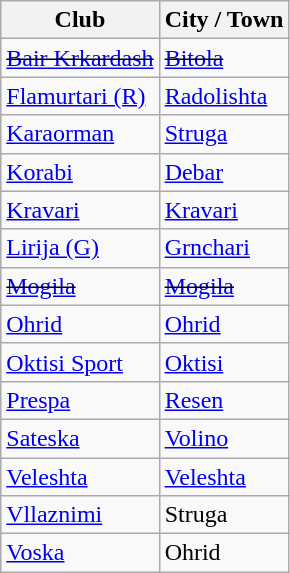<table class="wikitable sortable">
<tr>
<th>Club</th>
<th>City / Town</th>
</tr>
<tr>
<td><s><a href='#'>Bair Krkardash</a></s></td>
<td><s><a href='#'>Bitola</a></s></td>
</tr>
<tr>
<td><a href='#'>Flamurtari (R)</a></td>
<td><a href='#'>Radolishta</a></td>
</tr>
<tr>
<td><a href='#'>Karaorman</a></td>
<td><a href='#'>Struga</a></td>
</tr>
<tr>
<td><a href='#'>Korabi</a></td>
<td><a href='#'>Debar</a></td>
</tr>
<tr>
<td><a href='#'>Kravari</a></td>
<td><a href='#'>Kravari</a></td>
</tr>
<tr>
<td><a href='#'>Lirija (G)</a></td>
<td><a href='#'>Grnchari</a></td>
</tr>
<tr>
<td><s><a href='#'>Mogila</a></s></td>
<td><s><a href='#'>Mogila</a></s></td>
</tr>
<tr>
<td><a href='#'>Ohrid</a></td>
<td><a href='#'>Ohrid</a></td>
</tr>
<tr>
<td><a href='#'>Oktisi Sport</a></td>
<td><a href='#'>Oktisi</a></td>
</tr>
<tr>
<td><a href='#'>Prespa</a></td>
<td><a href='#'>Resen</a></td>
</tr>
<tr>
<td><a href='#'>Sateska</a></td>
<td><a href='#'>Volino</a></td>
</tr>
<tr>
<td><a href='#'>Veleshta</a></td>
<td><a href='#'>Veleshta</a></td>
</tr>
<tr>
<td><a href='#'>Vllaznimi</a></td>
<td>Struga</td>
</tr>
<tr>
<td><a href='#'>Voska</a></td>
<td>Ohrid</td>
</tr>
</table>
